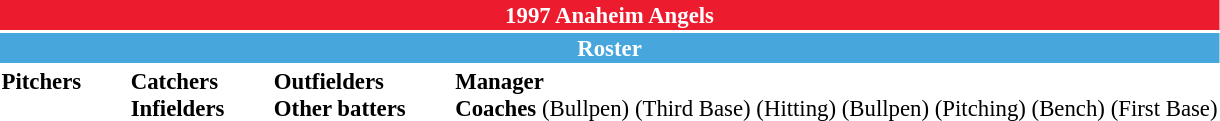<table class="toccolours" style="font-size: 95%;">
<tr>
<th colspan="10" style="background:#ed1b2e; color:white; text-align:center;">1997 Anaheim Angels</th>
</tr>
<tr>
<td colspan="10" style="background:#47a6dc; color:white; text-align:center;"><strong>Roster</strong></td>
</tr>
<tr>
<td valign="top"><strong>Pitchers</strong><br>



















</td>
<td style="width:25px;"></td>
<td valign="top"><strong>Catchers</strong><br>





<strong>Infielders</strong>








</td>
<td style="width:25px;"></td>
<td valign="top"><strong>Outfielders</strong><br>




<strong>Other batters</strong>

</td>
<td style="width:25px;"></td>
<td valign="top"><strong>Manager</strong><br>
<strong>Coaches</strong>
 (Bullpen)
 (Third Base)
 (Hitting)
 (Bullpen)
 (Pitching)
 (Bench)
 (First Base)</td>
</tr>
</table>
